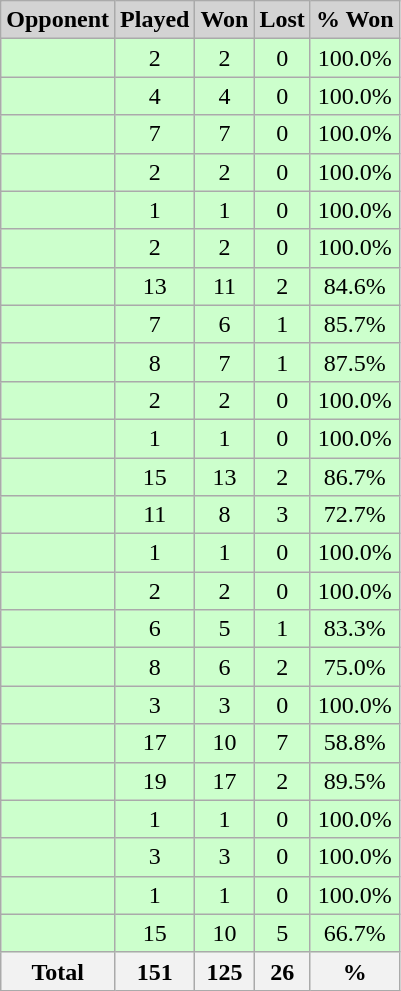<table class="wikitable sortable">
<tr>
<th style="background:lightgrey; width="200">Opponent</th>
<th style="background:lightgrey; width="70">Played</th>
<th style="background:lightgrey; width="70">Won</th>
<th style="background:lightgrey; width="70">Lost</th>
<th style="background:lightgrey; width="70">% Won</th>
</tr>
<tr align="center"| bgcolor=#CCFFCC>
<td align=left></td>
<td>2</td>
<td>2</td>
<td>0</td>
<td>100.0%</td>
</tr>
<tr align="center"| bgcolor=#CCFFCC>
<td align=left></td>
<td>4</td>
<td>4</td>
<td>0</td>
<td>100.0%</td>
</tr>
<tr align="center"| bgcolor=#CCFFCC>
<td align=left></td>
<td>7</td>
<td>7</td>
<td>0</td>
<td>100.0%</td>
</tr>
<tr align="center"| bgcolor=#CCFFCC>
<td align=left></td>
<td>2</td>
<td>2</td>
<td>0</td>
<td>100.0%</td>
</tr>
<tr align="center"| bgcolor=#CCFFCC>
<td align=left></td>
<td>1</td>
<td>1</td>
<td>0</td>
<td>100.0%</td>
</tr>
<tr align="center"| bgcolor=#CCFFCC>
<td align=left></td>
<td>2</td>
<td>2</td>
<td>0</td>
<td>100.0%</td>
</tr>
<tr align="center"| bgcolor=#CCFFCC>
<td align=left></td>
<td>13</td>
<td>11</td>
<td>2</td>
<td>84.6%</td>
</tr>
<tr align="center"| bgcolor=#CCFFCC>
<td align=left></td>
<td>7</td>
<td>6</td>
<td>1</td>
<td>85.7%</td>
</tr>
<tr align="center"| bgcolor=#CCFFCC>
<td align=left></td>
<td>8</td>
<td>7</td>
<td>1</td>
<td>87.5%</td>
</tr>
<tr align="center"| bgcolor=#CCFFCC>
<td align=left></td>
<td>2</td>
<td>2</td>
<td>0</td>
<td>100.0%</td>
</tr>
<tr align="center"| bgcolor=#CCFFCC>
<td align=left></td>
<td>1</td>
<td>1</td>
<td>0</td>
<td>100.0%</td>
</tr>
<tr align="center"| bgcolor=#CCFFCC>
<td align=left></td>
<td>15</td>
<td>13</td>
<td>2</td>
<td>86.7%</td>
</tr>
<tr align="center"| bgcolor=#CCFFCC>
<td align=left></td>
<td>11</td>
<td>8</td>
<td>3</td>
<td>72.7%</td>
</tr>
<tr align="center"| bgcolor=#CCFFCC>
<td align=left></td>
<td>1</td>
<td>1</td>
<td>0</td>
<td>100.0%</td>
</tr>
<tr align="center"| bgcolor=#CCFFCC>
<td align=left></td>
<td>2</td>
<td>2</td>
<td>0</td>
<td>100.0%</td>
</tr>
<tr align="center"| bgcolor=#CCFFCC>
<td align=left></td>
<td>6</td>
<td>5</td>
<td>1</td>
<td>83.3%</td>
</tr>
<tr align="center"| bgcolor=#CCFFCC>
<td align=left></td>
<td>8</td>
<td>6</td>
<td>2</td>
<td>75.0%</td>
</tr>
<tr align="center"| bgcolor=#CCFFCC>
<td align=left></td>
<td>3</td>
<td>3</td>
<td>0</td>
<td>100.0%</td>
</tr>
<tr align="center"| bgcolor=#CCFFCC>
<td align=left></td>
<td>17</td>
<td>10</td>
<td>7</td>
<td>58.8%</td>
</tr>
<tr align="center"| bgcolor=#CCFFCC>
<td align=left></td>
<td>19</td>
<td>17</td>
<td>2</td>
<td>89.5%</td>
</tr>
<tr align="center"| bgcolor=#CCFFCC>
<td align=left></td>
<td>1</td>
<td>1</td>
<td>0</td>
<td>100.0%</td>
</tr>
<tr align="center"| bgcolor=#CCFFCC>
<td align=left></td>
<td>3</td>
<td>3</td>
<td>0</td>
<td>100.0%</td>
</tr>
<tr align="center"| bgcolor=#CCFFCC>
<td align=left></td>
<td>1</td>
<td>1</td>
<td>0</td>
<td>100.0%</td>
</tr>
<tr align="center"| bgcolor=#CCFFCC>
<td align=left></td>
<td>15</td>
<td>10</td>
<td>5</td>
<td>66.7%</td>
</tr>
<tr>
<th>Total</th>
<th>151</th>
<th>125</th>
<th>26</th>
<th>%</th>
</tr>
</table>
